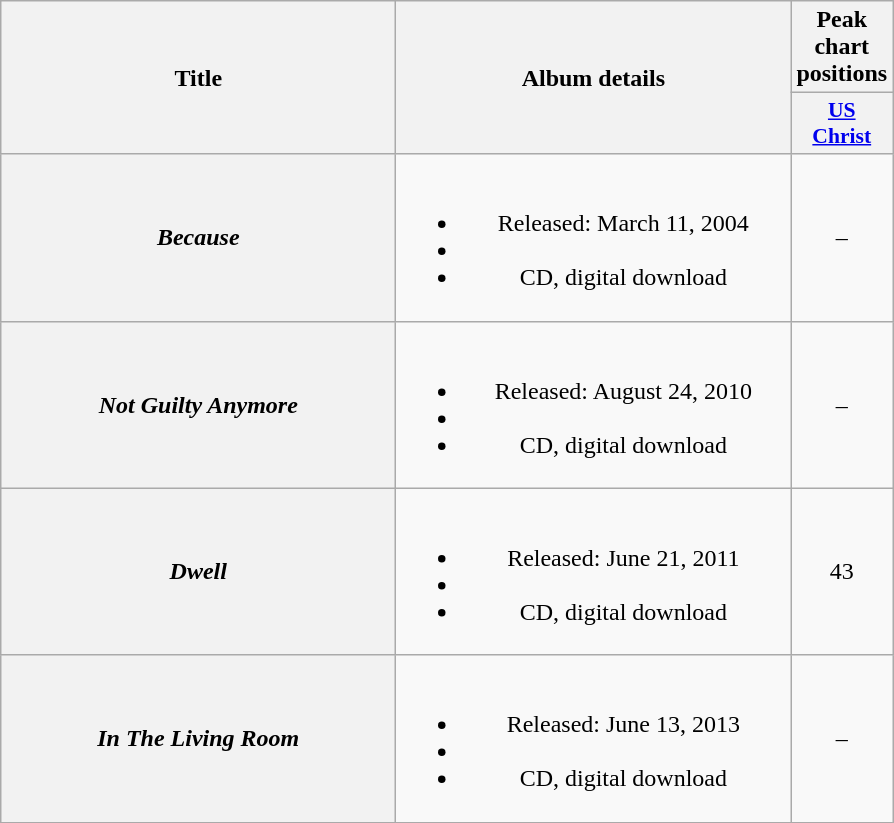<table class="wikitable plainrowheaders" style="text-align:center;">
<tr>
<th scope="col" rowspan="2" style="width:16em;">Title</th>
<th scope="col" rowspan="2" style="width:16em;">Album details</th>
<th scope="col" colspan="1">Peak chart positions</th>
</tr>
<tr>
<th style="width:3em; font-size:90%"><a href='#'>US<br>Christ</a></th>
</tr>
<tr>
<th scope="row"><em>Because</em></th>
<td><br><ul><li>Released: March 11, 2004</li><li></li><li>CD, digital download</li></ul></td>
<td>–</td>
</tr>
<tr>
<th scope="row"><em>Not Guilty Anymore</em></th>
<td><br><ul><li>Released: August 24, 2010</li><li></li><li>CD, digital download</li></ul></td>
<td>–</td>
</tr>
<tr>
<th scope="row"><em>Dwell</em></th>
<td><br><ul><li>Released: June 21, 2011</li><li></li><li>CD, digital download</li></ul></td>
<td>43</td>
</tr>
<tr>
<th scope="row"><em>In The Living Room</em></th>
<td><br><ul><li>Released: June 13, 2013</li><li></li><li>CD, digital download</li></ul></td>
<td>–</td>
</tr>
</table>
